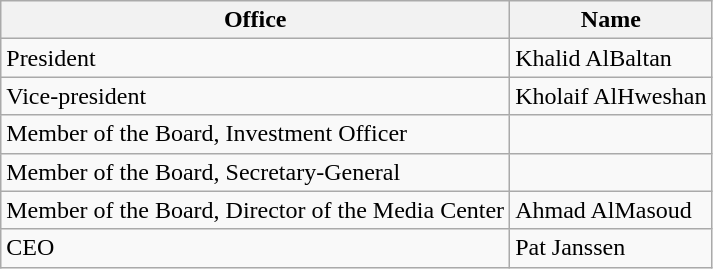<table class="wikitable">
<tr>
<th>Office</th>
<th>Name</th>
</tr>
<tr>
<td>President</td>
<td>Khalid AlBaltan</td>
</tr>
<tr>
<td>Vice-president</td>
<td>Kholaif AlHweshan</td>
</tr>
<tr>
<td>Member of the Board, Investment Officer</td>
<td></td>
</tr>
<tr>
<td>Member of the Board, Secretary-General</td>
<td></td>
</tr>
<tr>
<td>Member of the Board, Director of the Media Center</td>
<td>Ahmad AlMasoud</td>
</tr>
<tr>
<td>CEO</td>
<td>Pat Janssen</td>
</tr>
</table>
